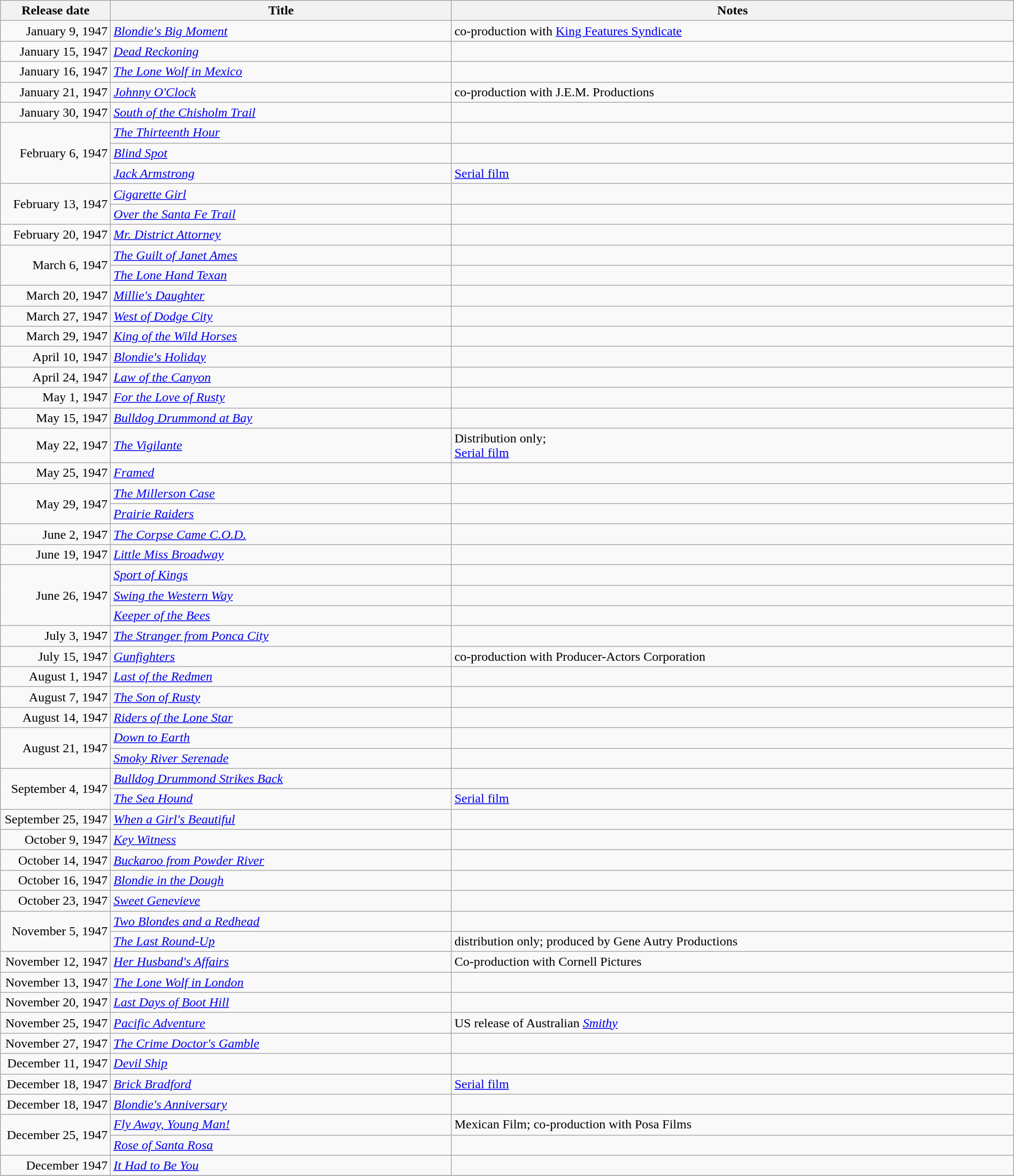<table class="wikitable sortable" style="width:100%;">
<tr>
<th scope="col" style="width:130px;">Release date</th>
<th>Title</th>
<th>Notes</th>
</tr>
<tr>
<td style="text-align:right;">January 9, 1947</td>
<td><em><a href='#'>Blondie's Big Moment</a></em></td>
<td>co-production with <a href='#'>King Features Syndicate</a></td>
</tr>
<tr>
<td style="text-align:right;">January 15, 1947</td>
<td><em><a href='#'>Dead Reckoning</a></em></td>
<td></td>
</tr>
<tr>
<td style="text-align:right;">January 16, 1947</td>
<td><em><a href='#'>The Lone Wolf in Mexico</a></em></td>
<td></td>
</tr>
<tr>
<td style="text-align:right;">January 21, 1947</td>
<td><em><a href='#'>Johnny O'Clock</a></em></td>
<td>co-production with J.E.M. Productions</td>
</tr>
<tr>
<td style="text-align:right;">January 30, 1947</td>
<td><em><a href='#'>South of the Chisholm Trail</a></em></td>
<td></td>
</tr>
<tr>
<td style="text-align:right;" rowspan="3">February 6, 1947</td>
<td><em><a href='#'>The Thirteenth Hour</a></em></td>
<td></td>
</tr>
<tr>
<td><em><a href='#'>Blind Spot</a></em></td>
<td></td>
</tr>
<tr>
<td><em><a href='#'>Jack Armstrong</a></em></td>
<td><a href='#'>Serial film</a></td>
</tr>
<tr>
<td style="text-align:right;" rowspan="2">February 13, 1947</td>
<td><em><a href='#'>Cigarette Girl</a></em></td>
<td></td>
</tr>
<tr>
<td><em><a href='#'>Over the Santa Fe Trail</a></em></td>
<td></td>
</tr>
<tr>
<td style="text-align:right;">February 20, 1947</td>
<td><em><a href='#'>Mr. District Attorney</a></em></td>
<td></td>
</tr>
<tr>
<td style="text-align:right;" rowspan="2">March 6, 1947</td>
<td><em><a href='#'>The Guilt of Janet Ames</a></em></td>
<td></td>
</tr>
<tr>
<td><em><a href='#'>The Lone Hand Texan</a></em></td>
<td></td>
</tr>
<tr>
<td style="text-align:right;">March 20, 1947</td>
<td><em><a href='#'>Millie's Daughter</a></em></td>
<td></td>
</tr>
<tr>
<td style="text-align:right;">March 27, 1947</td>
<td><em><a href='#'>West of Dodge City</a></em></td>
<td></td>
</tr>
<tr>
<td style="text-align:right;">March 29, 1947</td>
<td><em><a href='#'>King of the Wild Horses</a></em></td>
<td></td>
</tr>
<tr>
<td style="text-align:right;">April 10, 1947</td>
<td><em><a href='#'>Blondie's Holiday</a></em></td>
<td></td>
</tr>
<tr>
<td style="text-align:right;">April 24, 1947</td>
<td><em><a href='#'>Law of the Canyon</a></em></td>
<td></td>
</tr>
<tr>
<td style="text-align:right;">May 1, 1947</td>
<td><em><a href='#'>For the Love of Rusty</a></em></td>
<td></td>
</tr>
<tr>
<td style="text-align:right;">May 15, 1947</td>
<td><em><a href='#'>Bulldog Drummond at Bay</a></em></td>
<td></td>
</tr>
<tr>
<td style="text-align:right;">May 22, 1947</td>
<td><em><a href='#'>The Vigilante</a></em></td>
<td>Distribution only;<br><a href='#'>Serial film</a></td>
</tr>
<tr>
<td style="text-align:right;">May 25, 1947</td>
<td><em><a href='#'>Framed</a></em></td>
<td></td>
</tr>
<tr>
<td style="text-align:right;" rowspan="2">May 29, 1947</td>
<td><em><a href='#'>The Millerson Case</a></em></td>
<td></td>
</tr>
<tr>
<td><em><a href='#'>Prairie Raiders</a></em></td>
<td></td>
</tr>
<tr>
<td style="text-align:right;">June 2, 1947</td>
<td><em><a href='#'>The Corpse Came C.O.D.</a></em></td>
<td></td>
</tr>
<tr>
<td style="text-align:right;">June 19, 1947</td>
<td><em><a href='#'>Little Miss Broadway</a></em></td>
<td></td>
</tr>
<tr>
<td style="text-align:right;" rowspan="3">June 26, 1947</td>
<td><em><a href='#'>Sport of Kings</a></em></td>
<td></td>
</tr>
<tr>
<td><em><a href='#'>Swing the Western Way</a></em></td>
<td></td>
</tr>
<tr>
<td><em><a href='#'>Keeper of the Bees</a></em></td>
<td></td>
</tr>
<tr>
<td style="text-align:right;">July 3, 1947</td>
<td><em><a href='#'>The Stranger from Ponca City</a></em></td>
<td></td>
</tr>
<tr>
<td style="text-align:right;">July 15, 1947</td>
<td><em><a href='#'>Gunfighters</a></em></td>
<td>co-production with Producer-Actors Corporation</td>
</tr>
<tr>
<td style="text-align:right;">August 1, 1947</td>
<td><em><a href='#'>Last of the Redmen</a></em></td>
<td></td>
</tr>
<tr>
<td style="text-align:right;">August 7, 1947</td>
<td><em><a href='#'>The Son of Rusty</a></em></td>
<td></td>
</tr>
<tr>
<td style="text-align:right;">August 14, 1947</td>
<td><em><a href='#'>Riders of the Lone Star</a></em></td>
<td></td>
</tr>
<tr>
<td style="text-align:right;" rowspan="2">August 21, 1947</td>
<td><em><a href='#'>Down to Earth</a></em></td>
<td></td>
</tr>
<tr>
<td><em><a href='#'>Smoky River Serenade</a></em></td>
<td></td>
</tr>
<tr>
<td style="text-align:right;" rowspan="2">September 4, 1947</td>
<td><em><a href='#'>Bulldog Drummond Strikes Back</a></em></td>
<td></td>
</tr>
<tr>
<td><em><a href='#'>The Sea Hound</a></em></td>
<td><a href='#'>Serial film</a></td>
</tr>
<tr>
<td style="text-align:right;">September 25, 1947</td>
<td><em><a href='#'>When a Girl's Beautiful</a></em></td>
<td></td>
</tr>
<tr>
<td style="text-align:right;">October 9, 1947</td>
<td><em><a href='#'>Key Witness</a></em></td>
<td></td>
</tr>
<tr>
<td style="text-align:right;">October 14, 1947</td>
<td><em><a href='#'>Buckaroo from Powder River</a></em></td>
<td></td>
</tr>
<tr>
<td style="text-align:right;">October 16, 1947</td>
<td><em><a href='#'>Blondie in the Dough</a></em></td>
<td></td>
</tr>
<tr>
<td style="text-align:right;">October 23, 1947</td>
<td><em><a href='#'>Sweet Genevieve</a></em></td>
<td></td>
</tr>
<tr>
<td style="text-align:right;" rowspan="2">November 5, 1947</td>
<td><em><a href='#'>Two Blondes and a Redhead</a></em></td>
<td></td>
</tr>
<tr>
<td><em><a href='#'>The Last Round-Up</a></em></td>
<td>distribution only; produced by Gene Autry Productions</td>
</tr>
<tr>
<td style="text-align:right;">November 12, 1947</td>
<td><em><a href='#'>Her Husband's Affairs</a></em></td>
<td>Co-production with Cornell Pictures</td>
</tr>
<tr>
<td style="text-align:right;">November 13, 1947</td>
<td><em><a href='#'>The Lone Wolf in London</a></em></td>
<td></td>
</tr>
<tr>
<td style="text-align:right;">November 20, 1947</td>
<td><em><a href='#'>Last Days of Boot Hill</a></em></td>
<td></td>
</tr>
<tr>
<td style="text-align:right;">November 25, 1947</td>
<td><em><a href='#'>Pacific Adventure</a></em></td>
<td>US release of Australian <em><a href='#'>Smithy</a></em></td>
</tr>
<tr>
<td style="text-align:right;">November 27, 1947</td>
<td><em><a href='#'>The Crime Doctor's Gamble</a></em></td>
<td></td>
</tr>
<tr>
<td style="text-align:right;">December 11, 1947</td>
<td><em><a href='#'>Devil Ship</a></em></td>
<td></td>
</tr>
<tr>
<td style="text-align:right;">December 18, 1947</td>
<td><em><a href='#'>Brick Bradford</a></em></td>
<td><a href='#'>Serial film</a></td>
</tr>
<tr>
<td style="text-align:right;">December 18, 1947</td>
<td><em><a href='#'>Blondie's Anniversary</a></em></td>
<td></td>
</tr>
<tr>
<td style="text-align:right;" rowspan="2">December 25, 1947</td>
<td><em><a href='#'>Fly Away, Young Man!</a></em></td>
<td>Mexican Film; co-production with Posa Films</td>
</tr>
<tr>
<td><em><a href='#'>Rose of Santa Rosa</a></em></td>
<td></td>
</tr>
<tr>
<td style="text-align:right;">December 1947</td>
<td><em><a href='#'>It Had to Be You</a></em></td>
<td></td>
</tr>
<tr>
</tr>
</table>
